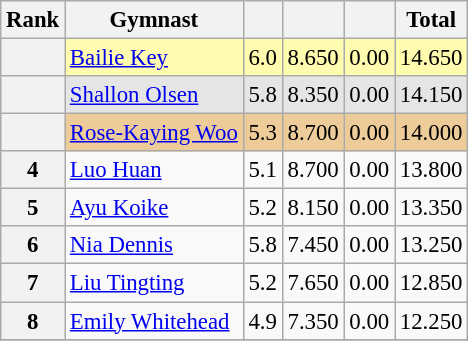<table class="wikitable sortable" style="text-align:center; font-size:95%">
<tr>
<th scope=col>Rank</th>
<th scope=col>Gymnast</th>
<th scope=col></th>
<th scope=col></th>
<th scope=col></th>
<th scope=col>Total</th>
</tr>
<tr bgcolor=fffcaf>
<th scope=row style="text-align:center"></th>
<td align=left><a href='#'>Bailie Key</a><br></td>
<td>6.0</td>
<td>8.650</td>
<td>0.00</td>
<td>14.650</td>
</tr>
<tr bgcolor=e5e5e5>
<th scope=row style="text-align:center"></th>
<td align=left><a href='#'>Shallon Olsen</a><br></td>
<td>5.8</td>
<td>8.350</td>
<td>0.00</td>
<td>14.150</td>
</tr>
<tr bgcolor=eecc99>
<th scope=row style="text-align:center"></th>
<td align=left><a href='#'>Rose-Kaying Woo</a><br></td>
<td>5.3</td>
<td>8.700</td>
<td>0.00</td>
<td>14.000</td>
</tr>
<tr>
<th scope=row style="text-align:center">4</th>
<td align=left><a href='#'>Luo Huan</a><br></td>
<td>5.1</td>
<td>8.700</td>
<td>0.00</td>
<td>13.800</td>
</tr>
<tr>
<th scope=row style="text-align:center">5</th>
<td align=left><a href='#'>Ayu Koike</a><br></td>
<td>5.2</td>
<td>8.150</td>
<td>0.00</td>
<td>13.350</td>
</tr>
<tr>
<th scope=row style="text-align:center">6</th>
<td align=left><a href='#'>Nia Dennis</a><br></td>
<td>5.8</td>
<td>7.450</td>
<td>0.00</td>
<td>13.250</td>
</tr>
<tr>
<th scope=row style="text-align:center">7</th>
<td align=left><a href='#'>Liu Tingting</a><br></td>
<td>5.2</td>
<td>7.650</td>
<td>0.00</td>
<td>12.850</td>
</tr>
<tr>
<th scope=row style="text-align:center">8</th>
<td align=left><a href='#'>Emily Whitehead</a><br></td>
<td>4.9</td>
<td>7.350</td>
<td>0.00</td>
<td>12.250</td>
</tr>
<tr>
</tr>
</table>
